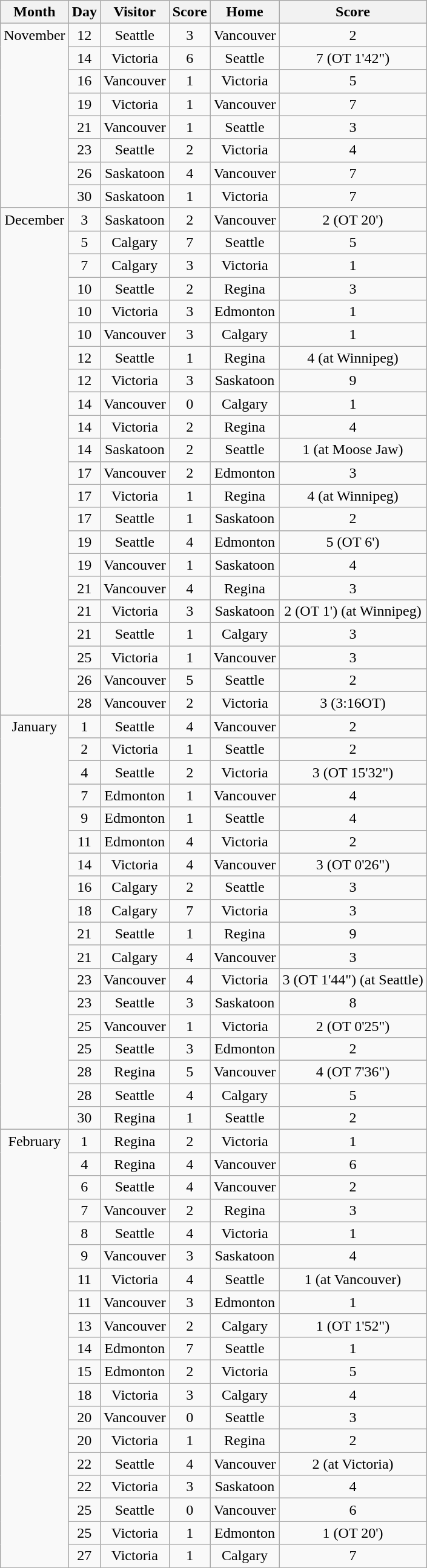<table class="wikitable sortable" style="text-align:center;">
<tr>
<th>Month</th>
<th>Day</th>
<th>Visitor</th>
<th>Score</th>
<th>Home</th>
<th>Score</th>
</tr>
<tr>
<td rowspan="8" valign="top">November</td>
<td>12</td>
<td>Seattle</td>
<td>3</td>
<td>Vancouver</td>
<td>2</td>
</tr>
<tr>
<td>14</td>
<td>Victoria</td>
<td>6</td>
<td>Seattle</td>
<td>7 (OT 1'42")</td>
</tr>
<tr>
<td>16</td>
<td>Vancouver</td>
<td>1</td>
<td>Victoria</td>
<td>5</td>
</tr>
<tr>
<td>19</td>
<td>Victoria</td>
<td>1</td>
<td>Vancouver</td>
<td>7</td>
</tr>
<tr>
<td>21</td>
<td>Vancouver</td>
<td>1</td>
<td>Seattle</td>
<td>3</td>
</tr>
<tr>
<td>23</td>
<td>Seattle</td>
<td>2</td>
<td>Victoria</td>
<td>4</td>
</tr>
<tr>
<td>26</td>
<td>Saskatoon</td>
<td>4</td>
<td>Vancouver</td>
<td>7</td>
</tr>
<tr>
<td>30</td>
<td>Saskatoon</td>
<td>1</td>
<td>Victoria</td>
<td>7</td>
</tr>
<tr>
<td rowspan="22" valign="top">December</td>
<td>3</td>
<td>Saskatoon</td>
<td>2</td>
<td>Vancouver</td>
<td>2 (OT 20')</td>
</tr>
<tr>
<td>5</td>
<td>Calgary</td>
<td>7</td>
<td>Seattle</td>
<td>5</td>
</tr>
<tr>
<td>7</td>
<td>Calgary</td>
<td>3</td>
<td>Victoria</td>
<td>1</td>
</tr>
<tr>
<td>10</td>
<td>Seattle</td>
<td>2</td>
<td>Regina</td>
<td>3</td>
</tr>
<tr>
<td>10</td>
<td>Victoria</td>
<td>3</td>
<td>Edmonton</td>
<td>1</td>
</tr>
<tr>
<td>10</td>
<td>Vancouver</td>
<td>3</td>
<td>Calgary</td>
<td>1</td>
</tr>
<tr>
<td>12</td>
<td>Seattle</td>
<td>1</td>
<td>Regina</td>
<td>4 (at Winnipeg)</td>
</tr>
<tr>
<td>12</td>
<td>Victoria</td>
<td>3</td>
<td>Saskatoon</td>
<td>9</td>
</tr>
<tr>
<td>14</td>
<td>Vancouver</td>
<td>0</td>
<td>Calgary</td>
<td>1</td>
</tr>
<tr>
<td>14</td>
<td>Victoria</td>
<td>2</td>
<td>Regina</td>
<td>4</td>
</tr>
<tr>
<td>14</td>
<td>Saskatoon</td>
<td>2</td>
<td>Seattle</td>
<td>1 (at Moose Jaw)</td>
</tr>
<tr>
<td>17</td>
<td>Vancouver</td>
<td>2</td>
<td>Edmonton</td>
<td>3</td>
</tr>
<tr>
<td>17</td>
<td>Victoria</td>
<td>1</td>
<td>Regina</td>
<td>4 (at Winnipeg)</td>
</tr>
<tr>
<td>17</td>
<td>Seattle</td>
<td>1</td>
<td>Saskatoon</td>
<td>2</td>
</tr>
<tr>
<td>19</td>
<td>Seattle</td>
<td>4</td>
<td>Edmonton</td>
<td>5 (OT 6')</td>
</tr>
<tr>
<td>19</td>
<td>Vancouver</td>
<td>1</td>
<td>Saskatoon</td>
<td>4</td>
</tr>
<tr>
<td>21</td>
<td>Vancouver</td>
<td>4</td>
<td>Regina</td>
<td>3</td>
</tr>
<tr>
<td>21</td>
<td>Victoria</td>
<td>3</td>
<td>Saskatoon</td>
<td>2 (OT 1') (at Winnipeg)</td>
</tr>
<tr>
<td>21</td>
<td>Seattle</td>
<td>1</td>
<td>Calgary</td>
<td>3</td>
</tr>
<tr>
<td>25</td>
<td>Victoria</td>
<td>1</td>
<td>Vancouver</td>
<td>3</td>
</tr>
<tr>
<td>26</td>
<td>Vancouver</td>
<td>5</td>
<td>Seattle</td>
<td>2</td>
</tr>
<tr>
<td>28</td>
<td>Vancouver</td>
<td>2</td>
<td>Victoria</td>
<td>3 (3:16OT)</td>
</tr>
<tr>
<td rowspan="18" valign="top">January</td>
<td>1</td>
<td>Seattle</td>
<td>4</td>
<td>Vancouver</td>
<td>2</td>
</tr>
<tr>
<td>2</td>
<td>Victoria</td>
<td>1</td>
<td>Seattle</td>
<td>2</td>
</tr>
<tr>
<td>4</td>
<td>Seattle</td>
<td>2</td>
<td>Victoria</td>
<td>3 (OT 15'32")</td>
</tr>
<tr>
<td>7</td>
<td>Edmonton</td>
<td>1</td>
<td>Vancouver</td>
<td>4</td>
</tr>
<tr>
<td>9</td>
<td>Edmonton</td>
<td>1</td>
<td>Seattle</td>
<td>4</td>
</tr>
<tr>
<td>11</td>
<td>Edmonton</td>
<td>4</td>
<td>Victoria</td>
<td>2</td>
</tr>
<tr>
<td>14</td>
<td>Victoria</td>
<td>4</td>
<td>Vancouver</td>
<td>3 (OT 0'26")</td>
</tr>
<tr>
<td>16</td>
<td>Calgary</td>
<td>2</td>
<td>Seattle</td>
<td>3</td>
</tr>
<tr>
<td>18</td>
<td>Calgary</td>
<td>7</td>
<td>Victoria</td>
<td>3</td>
</tr>
<tr>
<td>21</td>
<td>Seattle</td>
<td>1</td>
<td>Regina</td>
<td>9</td>
</tr>
<tr>
<td>21</td>
<td>Calgary</td>
<td>4</td>
<td>Vancouver</td>
<td>3</td>
</tr>
<tr>
<td>23</td>
<td>Vancouver</td>
<td>4</td>
<td>Victoria</td>
<td>3 (OT 1'44") (at Seattle)</td>
</tr>
<tr>
<td>23</td>
<td>Seattle</td>
<td>3</td>
<td>Saskatoon</td>
<td>8</td>
</tr>
<tr>
<td>25</td>
<td>Vancouver</td>
<td>1</td>
<td>Victoria</td>
<td>2 (OT 0'25")</td>
</tr>
<tr>
<td>25</td>
<td>Seattle</td>
<td>3</td>
<td>Edmonton</td>
<td>2</td>
</tr>
<tr>
<td>28</td>
<td>Regina</td>
<td>5</td>
<td>Vancouver</td>
<td>4 (OT 7'36")</td>
</tr>
<tr>
<td>28</td>
<td>Seattle</td>
<td>4</td>
<td>Calgary</td>
<td>5</td>
</tr>
<tr>
<td>30</td>
<td>Regina</td>
<td>1</td>
<td>Seattle</td>
<td>2</td>
</tr>
<tr>
<td rowspan="19" valign="top">February</td>
<td>1</td>
<td>Regina</td>
<td>2</td>
<td>Victoria</td>
<td>1</td>
</tr>
<tr>
<td>4</td>
<td>Regina</td>
<td>4</td>
<td>Vancouver</td>
<td>6</td>
</tr>
<tr>
<td>6</td>
<td>Seattle</td>
<td>4</td>
<td>Vancouver</td>
<td>2</td>
</tr>
<tr>
<td>7</td>
<td>Vancouver</td>
<td>2</td>
<td>Regina</td>
<td>3</td>
</tr>
<tr>
<td>8</td>
<td>Seattle</td>
<td>4</td>
<td>Victoria</td>
<td>1</td>
</tr>
<tr>
<td>9</td>
<td>Vancouver</td>
<td>3</td>
<td>Saskatoon</td>
<td>4</td>
</tr>
<tr>
<td>11</td>
<td>Victoria</td>
<td>4</td>
<td>Seattle</td>
<td>1 (at Vancouver)</td>
</tr>
<tr>
<td>11</td>
<td>Vancouver</td>
<td>3</td>
<td>Edmonton</td>
<td>1</td>
</tr>
<tr>
<td>13</td>
<td>Vancouver</td>
<td>2</td>
<td>Calgary</td>
<td>1 (OT 1'52")</td>
</tr>
<tr>
<td>14</td>
<td>Edmonton</td>
<td>7</td>
<td>Seattle</td>
<td>1</td>
</tr>
<tr>
<td>15</td>
<td>Edmonton</td>
<td>2</td>
<td>Victoria</td>
<td>5</td>
</tr>
<tr>
<td>18</td>
<td>Victoria</td>
<td>3</td>
<td>Calgary</td>
<td>4</td>
</tr>
<tr>
<td>20</td>
<td>Vancouver</td>
<td>0</td>
<td>Seattle</td>
<td>3</td>
</tr>
<tr>
<td>20</td>
<td>Victoria</td>
<td>1</td>
<td>Regina</td>
<td>2</td>
</tr>
<tr>
<td>22</td>
<td>Seattle</td>
<td>4</td>
<td>Vancouver</td>
<td>2 (at Victoria)</td>
</tr>
<tr>
<td>22</td>
<td>Victoria</td>
<td>3</td>
<td>Saskatoon</td>
<td>4</td>
</tr>
<tr>
<td>25</td>
<td>Seattle</td>
<td>0</td>
<td>Vancouver</td>
<td>6</td>
</tr>
<tr>
<td>25</td>
<td>Victoria</td>
<td>1</td>
<td>Edmonton</td>
<td>1 (OT 20')</td>
</tr>
<tr>
<td>27</td>
<td>Victoria</td>
<td>1</td>
<td>Calgary</td>
<td>7</td>
</tr>
</table>
